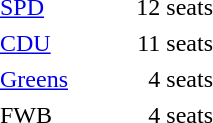<table cellpadding="2" style="width:150px; text-align:right; white-space:nowrap;">
<tr>
<td style="text-align:left;"><a href='#'>SPD</a></td>
<td>12 seats</td>
</tr>
<tr>
<td style="text-align:left;"><a href='#'>CDU</a></td>
<td>11 seats</td>
</tr>
<tr>
<td style="text-align:left;"><a href='#'>Greens</a></td>
<td>4 seats</td>
</tr>
<tr>
<td style="text-align:left;">FWB</td>
<td>4 seats</td>
</tr>
</table>
